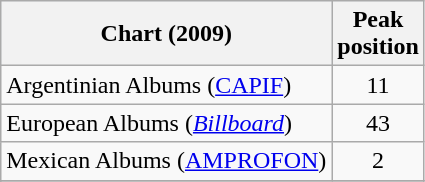<table class="wikitable">
<tr style="background:#ebf5ff;">
<th align="left">Chart (2009)</th>
<th align="left">Peak<br>position</th>
</tr>
<tr>
<td align="left">Argentinian Albums (<a href='#'>CAPIF</a>)</td>
<td style="text-align:center;">11</td>
</tr>
<tr>
<td align="left">European Albums (<a href='#'><em>Billboard</em></a>)</td>
<td style="text-align:center;">43</td>
</tr>
<tr>
<td align="left">Mexican Albums (<a href='#'>AMPROFON</a>)</td>
<td style="text-align:center;">2</td>
</tr>
<tr>
</tr>
<tr>
</tr>
<tr>
</tr>
<tr>
</tr>
<tr>
</tr>
</table>
